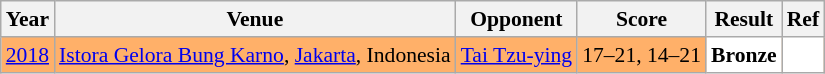<table class="sortable wikitable" style="font-size: 90%">
<tr>
<th>Year</th>
<th>Venue</th>
<th>Opponent</th>
<th>Score</th>
<th>Result</th>
<th>Ref</th>
</tr>
<tr style="background:#FFB069">
<td align="center"><a href='#'>2018</a></td>
<td align="left"><a href='#'>Istora Gelora Bung Karno</a>, <a href='#'>Jakarta</a>, Indonesia</td>
<td align="left"> <a href='#'>Tai Tzu-ying</a></td>
<td align="left">17–21, 14–21</td>
<td style="text-align:left; background:white"> <strong>Bronze</strong></td>
<td style="text-align:center; background:white"></td>
</tr>
</table>
